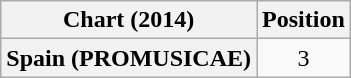<table class="wikitable plainrowheaders">
<tr>
<th>Chart (2014)</th>
<th>Position</th>
</tr>
<tr>
<th scope="row">Spain (PROMUSICAE)</th>
<td align=center>3</td>
</tr>
</table>
